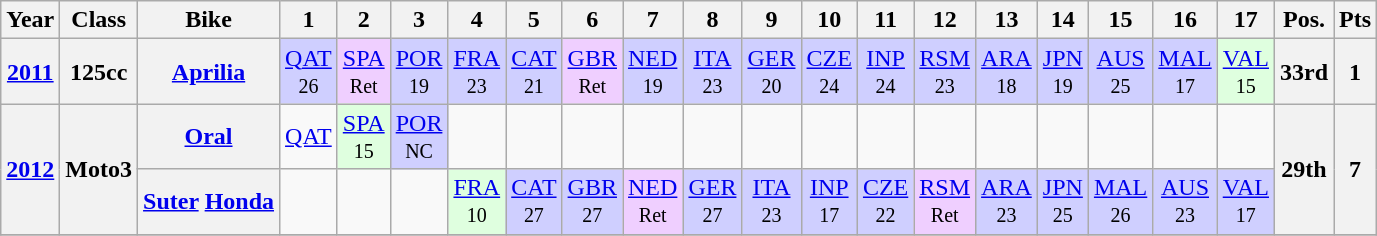<table class="wikitable" style="text-align:center">
<tr>
<th>Year</th>
<th>Class</th>
<th>Bike</th>
<th>1</th>
<th>2</th>
<th>3</th>
<th>4</th>
<th>5</th>
<th>6</th>
<th>7</th>
<th>8</th>
<th>9</th>
<th>10</th>
<th>11</th>
<th>12</th>
<th>13</th>
<th>14</th>
<th>15</th>
<th>16</th>
<th>17</th>
<th>Pos.</th>
<th>Pts</th>
</tr>
<tr>
<th><a href='#'>2011</a></th>
<th>125cc</th>
<th><a href='#'>Aprilia</a></th>
<td style="background:#CFCFFF;"><a href='#'>QAT</a><br><small>26</small></td>
<td style="background:#EFCFFF;"><a href='#'>SPA</a><br><small>Ret</small></td>
<td style="background:#CFCFFF;"><a href='#'>POR</a><br><small>19</small></td>
<td style="background:#CFCFFF;"><a href='#'>FRA</a><br><small>23</small></td>
<td style="background:#CFCFFF;"><a href='#'>CAT</a><br><small>21</small></td>
<td style="background:#EFCFFF;"><a href='#'>GBR</a><br><small>Ret</small></td>
<td style="background:#CFCFFF;"><a href='#'>NED</a><br><small>19</small></td>
<td style="background:#CFCFFF;"><a href='#'>ITA</a><br><small>23</small></td>
<td style="background:#CFCFFF;"><a href='#'>GER</a><br><small>20</small></td>
<td style="background:#CFCFFF;"><a href='#'>CZE</a><br><small>24</small></td>
<td style="background:#CFCFFF;"><a href='#'>INP</a><br><small>24</small></td>
<td style="background:#CFCFFF;"><a href='#'>RSM</a><br><small>23</small></td>
<td style="background:#CFCFFF;"><a href='#'>ARA</a><br><small>18</small></td>
<td style="background:#CFCFFF;"><a href='#'>JPN</a><br><small>19</small></td>
<td style="background:#CFCFFF;"><a href='#'>AUS</a><br><small>25</small></td>
<td style="background:#CFCFFF;"><a href='#'>MAL</a><br><small>17</small></td>
<td style="background:#DFFFDF;"><a href='#'>VAL</a><br><small>15</small></td>
<th>33rd</th>
<th>1</th>
</tr>
<tr>
<th rowspan=2><a href='#'>2012</a></th>
<th rowspan=2>Moto3</th>
<th><a href='#'>Oral</a></th>
<td><a href='#'>QAT</a></td>
<td style="background:#DFFFDF;"><a href='#'>SPA</a><br><small>15</small></td>
<td style="background:#CFCFFF;"><a href='#'>POR</a><br><small>NC</small></td>
<td></td>
<td></td>
<td></td>
<td></td>
<td></td>
<td></td>
<td></td>
<td></td>
<td></td>
<td></td>
<td></td>
<td></td>
<td></td>
<td></td>
<th rowspan=2>29th</th>
<th rowspan=2>7</th>
</tr>
<tr>
<th><a href='#'>Suter</a> <a href='#'>Honda</a></th>
<td></td>
<td></td>
<td></td>
<td style="background:#DFFFDF;"><a href='#'>FRA</a><br><small>10</small></td>
<td style="background:#CFCFFF;"><a href='#'>CAT</a><br><small>27</small></td>
<td style="background:#CFCFFF;"><a href='#'>GBR</a><br><small>27</small></td>
<td style="background:#EFCFFF;"><a href='#'>NED</a><br><small>Ret</small></td>
<td style="background:#CFCFFF;"><a href='#'>GER</a><br><small>27</small></td>
<td style="background:#CFCFFF;"><a href='#'>ITA</a><br><small>23</small></td>
<td style="background:#CFCFFF;"><a href='#'>INP</a><br><small>17</small></td>
<td style="background:#CFCFFF;"><a href='#'>CZE</a><br><small>22</small></td>
<td style="background:#EFCFFF;"><a href='#'>RSM</a><br><small>Ret</small></td>
<td style="background:#CFCFFF;"><a href='#'>ARA</a><br><small>23</small></td>
<td style="background:#CFCFFF;"><a href='#'>JPN</a><br><small>25</small></td>
<td style="background:#CFCFFF;"><a href='#'>MAL</a><br><small>26</small></td>
<td style="background:#CFCFFF;"><a href='#'>AUS</a><br><small>23</small></td>
<td style="background:#CFCFFF;"><a href='#'>VAL</a><br><small>17</small></td>
</tr>
<tr>
</tr>
</table>
